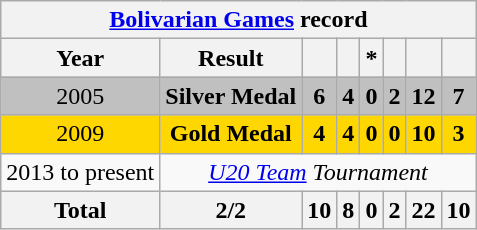<table class="wikitable" style="text-align: center;">
<tr>
<th colspan=9><a href='#'>Bolivarian Games</a> record</th>
</tr>
<tr>
<th>Year</th>
<th>Result</th>
<th></th>
<th></th>
<th>*</th>
<th></th>
<th></th>
<th></th>
</tr>
<tr style="background:silver;">
<td> 2005</td>
<td><strong>Silver Medal</strong></td>
<td><strong>6</strong></td>
<td><strong>4</strong></td>
<td><strong>0</strong></td>
<td><strong>2</strong></td>
<td><strong>12</strong></td>
<td><strong>7</strong></td>
</tr>
<tr style="background:gold;">
<td> 2009</td>
<td><strong>Gold Medal</strong></td>
<td><strong>4</strong></td>
<td><strong>4</strong></td>
<td><strong>0</strong></td>
<td><strong>0</strong></td>
<td><strong>10</strong></td>
<td><strong>3</strong></td>
</tr>
<tr>
<td>2013 to present</td>
<td colspan=7><em><a href='#'>U20 Team</a> Tournament</em></td>
</tr>
<tr>
<th>Total</th>
<th>2/2</th>
<th>10</th>
<th>8</th>
<th>0</th>
<th>2</th>
<th>22</th>
<th>10</th>
</tr>
</table>
